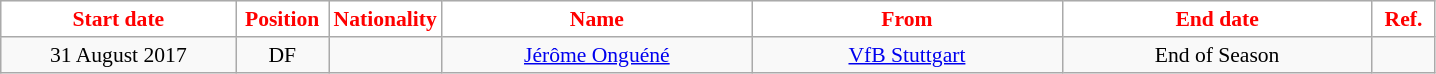<table class="wikitable"  style="text-align:center; font-size:90%; ">
<tr>
<th style="background:#FFFFFF; color:#FF0000; width:150px;">Start date</th>
<th style="background:#FFFFFF; color:#FF0000; width:55px;">Position</th>
<th style="background:#FFFFFF; color:#FF0000; width:55px;">Nationality</th>
<th style="background:#FFFFFF; color:#FF0000; width:200px;">Name</th>
<th style="background:#FFFFFF; color:#FF0000; width:200px;">From</th>
<th style="background:#FFFFFF; color:#FF0000; width:200px;">End date</th>
<th style="background:#FFFFFF; color:#FF0000; width:35px;">Ref.</th>
</tr>
<tr>
<td>31 August 2017</td>
<td>DF</td>
<td></td>
<td><a href='#'>Jérôme Onguéné</a></td>
<td><a href='#'>VfB Stuttgart</a></td>
<td>End of Season</td>
<td></td>
</tr>
</table>
